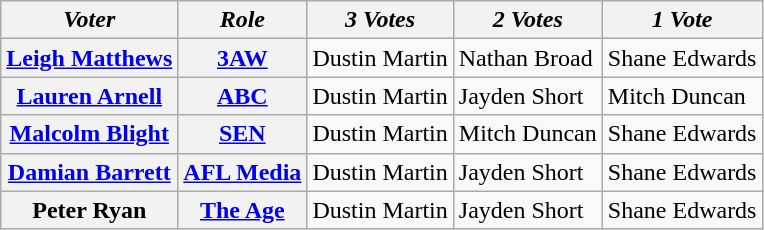<table class="wikitable">
<tr>
<th><em>Voter</em></th>
<th><em>Role</em></th>
<th><em>3 Votes</em></th>
<th><em>2 Votes</em></th>
<th><em>1 Vote</em></th>
</tr>
<tr>
<th><a href='#'>Leigh Matthews</a></th>
<th><a href='#'>3AW</a></th>
<td>Dustin Martin</td>
<td>Nathan Broad</td>
<td>Shane Edwards</td>
</tr>
<tr>
<th><a href='#'>Lauren Arnell</a></th>
<th><a href='#'>ABC</a></th>
<td>Dustin Martin</td>
<td>Jayden Short</td>
<td>Mitch Duncan</td>
</tr>
<tr>
<th><a href='#'>Malcolm Blight</a></th>
<th><a href='#'>SEN</a></th>
<td>Dustin Martin</td>
<td>Mitch Duncan</td>
<td>Shane Edwards</td>
</tr>
<tr>
<th><a href='#'>Damian Barrett</a></th>
<th><a href='#'>AFL Media</a></th>
<td>Dustin Martin</td>
<td>Jayden Short</td>
<td>Shane Edwards</td>
</tr>
<tr>
<th>Peter Ryan</th>
<th><a href='#'>The Age</a></th>
<td>Dustin Martin</td>
<td>Jayden Short</td>
<td>Shane Edwards</td>
</tr>
</table>
